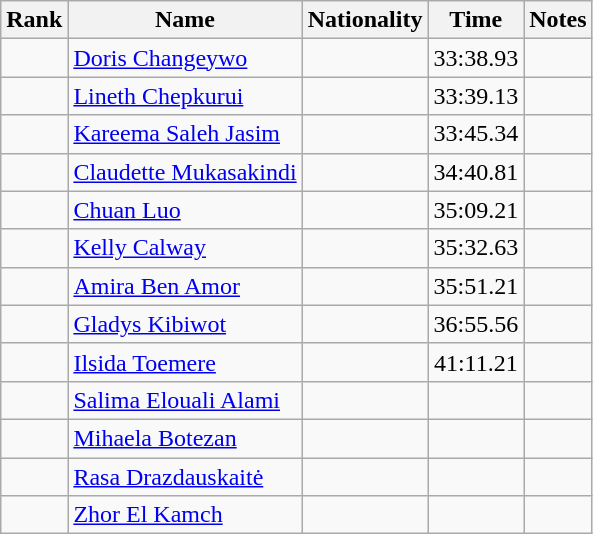<table class="wikitable sortable" style="text-align:center">
<tr>
<th>Rank</th>
<th>Name</th>
<th>Nationality</th>
<th>Time</th>
<th>Notes</th>
</tr>
<tr>
<td></td>
<td align=left><a href='#'>Doris Changeywo</a></td>
<td align=left></td>
<td>33:38.93</td>
<td></td>
</tr>
<tr>
<td></td>
<td align=left><a href='#'>Lineth Chepkurui</a></td>
<td align=left></td>
<td>33:39.13</td>
<td></td>
</tr>
<tr>
<td></td>
<td align=left><a href='#'>Kareema Saleh Jasim</a></td>
<td align=left></td>
<td>33:45.34</td>
<td></td>
</tr>
<tr>
<td></td>
<td align=left><a href='#'>Claudette Mukasakindi</a></td>
<td align=left></td>
<td>34:40.81</td>
<td></td>
</tr>
<tr>
<td></td>
<td align=left><a href='#'>Chuan Luo</a></td>
<td align=left></td>
<td>35:09.21</td>
<td></td>
</tr>
<tr>
<td></td>
<td align=left><a href='#'>Kelly Calway</a></td>
<td align=left></td>
<td>35:32.63</td>
<td></td>
</tr>
<tr>
<td></td>
<td align=left><a href='#'>Amira Ben Amor</a></td>
<td align=left></td>
<td>35:51.21</td>
<td></td>
</tr>
<tr>
<td></td>
<td align=left><a href='#'>Gladys Kibiwot</a></td>
<td align=left></td>
<td>36:55.56</td>
<td></td>
</tr>
<tr>
<td></td>
<td align=left><a href='#'>Ilsida Toemere</a></td>
<td align=left></td>
<td>41:11.21</td>
<td></td>
</tr>
<tr>
<td></td>
<td align=left><a href='#'>Salima Elouali Alami</a></td>
<td align=left></td>
<td></td>
<td></td>
</tr>
<tr>
<td></td>
<td align=left><a href='#'>Mihaela Botezan</a></td>
<td align=left></td>
<td></td>
<td></td>
</tr>
<tr>
<td></td>
<td align=left><a href='#'>Rasa Drazdauskaitė</a></td>
<td align=left></td>
<td></td>
<td></td>
</tr>
<tr>
<td></td>
<td align=left><a href='#'>Zhor El Kamch</a></td>
<td align=left></td>
<td></td>
<td></td>
</tr>
</table>
